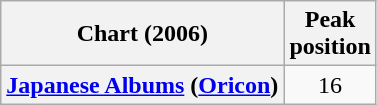<table class="wikitable sortable plainrowheaders" style="text-align:center">
<tr>
<th scope="col">Chart (2006)</th>
<th scope="col">Peak<br> position</th>
</tr>
<tr>
<th scope="row"><a href='#'>Japanese Albums</a> (<a href='#'>Oricon</a>)</th>
<td>16</td>
</tr>
</table>
